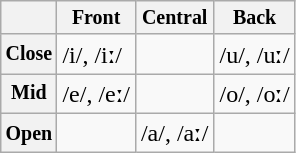<table class="wikitable">
<tr>
<th></th>
<th style="font-size:smaller">Front</th>
<th style="font-size:smaller">Central</th>
<th style="font-size:smaller">Back</th>
</tr>
<tr>
<th style="font-size:smaller">Close</th>
<td>/i/, /iː/</td>
<td></td>
<td>/u/, /uː/</td>
</tr>
<tr>
<th style="font-size:smaller">Mid</th>
<td>/e/, /eː/</td>
<td></td>
<td>/o/, /oː/</td>
</tr>
<tr>
<th style="font-size:smaller">Open</th>
<td></td>
<td>/a/, /aː/</td>
<td></td>
</tr>
</table>
